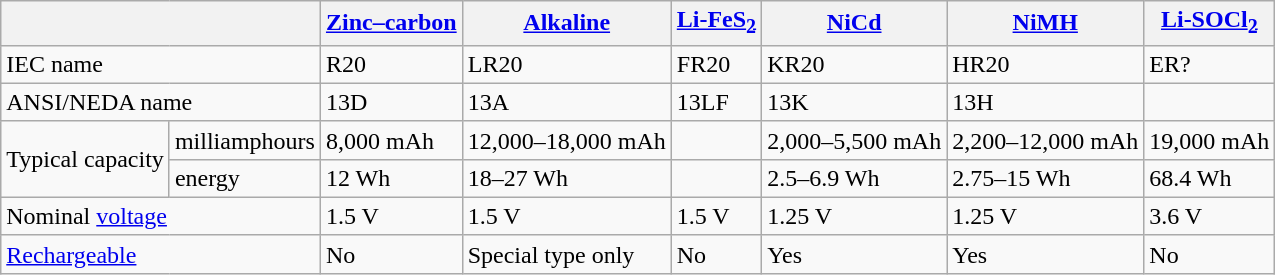<table class="wikitable">
<tr>
<th colspan=2> </th>
<th><a href='#'>Zinc–carbon</a></th>
<th><a href='#'>Alkaline</a></th>
<th><a href='#'>Li-FeS<sub>2</sub></a></th>
<th><a href='#'>NiCd</a></th>
<th><a href='#'>NiMH</a></th>
<th><a href='#'>Li-SOCl<sub>2</sub></a></th>
</tr>
<tr>
<td colspan=2>IEC name</td>
<td>R20</td>
<td>LR20</td>
<td>FR20</td>
<td>KR20</td>
<td>HR20</td>
<td>ER? </td>
</tr>
<tr>
<td colspan=2>ANSI/NEDA name</td>
<td>13D</td>
<td>13A</td>
<td>13LF</td>
<td>13K </td>
<td>13H </td>
<td> </td>
</tr>
<tr>
<td rowspan=2>Typical capacity</td>
<td>milliamphours</td>
<td>8,000 mAh</td>
<td>12,000–18,000 mAh</td>
<td></td>
<td>2,000–5,500 mAh</td>
<td>2,200–12,000 mAh</td>
<td>19,000 mAh</td>
</tr>
<tr>
<td>energy</td>
<td>12 Wh</td>
<td>18–27 Wh</td>
<td></td>
<td>2.5–6.9 Wh</td>
<td>2.75–15 Wh</td>
<td>68.4 Wh </td>
</tr>
<tr>
<td colspan=2>Nominal <a href='#'>voltage</a></td>
<td>1.5 V</td>
<td>1.5 V</td>
<td>1.5 V</td>
<td>1.25 V</td>
<td>1.25 V</td>
<td>3.6 V</td>
</tr>
<tr>
<td colspan=2><a href='#'>Rechargeable</a></td>
<td>No</td>
<td>Special type only</td>
<td>No</td>
<td>Yes</td>
<td>Yes</td>
<td>No</td>
</tr>
</table>
